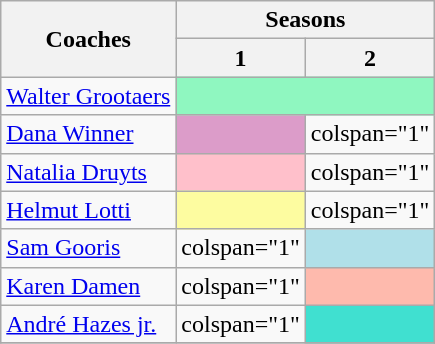<table class="wikitable" width:"50%">
<tr>
<th rowspan="2">Coaches</th>
<th colspan="2" =text-align:center;>Seasons</th>
</tr>
<tr>
<th ! width="65">1</th>
<th width="65">2</th>
</tr>
<tr>
<td><a href='#'>Walter Grootaers</a></td>
<td colspan="2" style="background:#8ff7c0"></td>
</tr>
<tr>
<td><a href='#'>Dana Winner</a></td>
<td colspan=1 style="background:#dc9cc9"></td>
<td>colspan="1" </td>
</tr>
<tr>
<td><a href='#'>Natalia Druyts</a></td>
<td colspan=1 style="background:pink"></td>
<td>colspan="1" </td>
</tr>
<tr>
<td><a href='#'>Helmut Lotti</a></td>
<td style="background:#FDFCA0"></td>
<td>colspan="1" </td>
</tr>
<tr>
<td><a href='#'>Sam Gooris</a></td>
<td>colspan="1" </td>
<td bgcolor="#b0e0e9"></td>
</tr>
<tr>
<td><a href='#'>Karen Damen</a></td>
<td>colspan="1" </td>
<td bgcolor="#febaad"></td>
</tr>
<tr>
<td><a href='#'>André Hazes jr.</a></td>
<td>colspan="1" </td>
<td bgcolor="turquoise"></td>
</tr>
<tr>
</tr>
</table>
